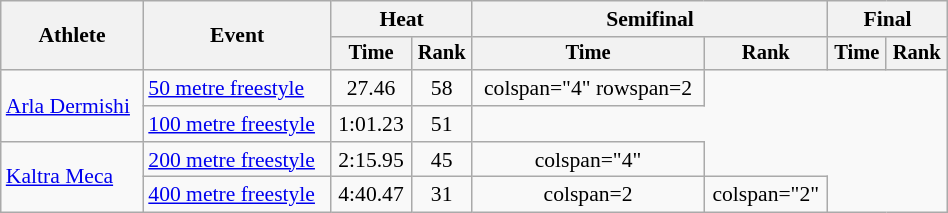<table class="wikitable" style="text-align:center; font-size:90%; width:50%;">
<tr>
<th rowspan="2">Athlete</th>
<th rowspan="2">Event</th>
<th colspan="2">Heat</th>
<th colspan="2">Semifinal</th>
<th colspan="2">Final</th>
</tr>
<tr style="font-size:95%">
<th>Time</th>
<th>Rank</th>
<th>Time</th>
<th>Rank</th>
<th>Time</th>
<th>Rank</th>
</tr>
<tr>
<td align=left rowspan=2><a href='#'>Arla Dermishi</a></td>
<td align=left><a href='#'>50 metre freestyle</a></td>
<td>27.46</td>
<td>58</td>
<td>colspan="4" rowspan=2 </td>
</tr>
<tr>
<td align=left><a href='#'>100 metre freestyle</a></td>
<td>1:01.23</td>
<td>51</td>
</tr>
<tr>
<td align=left rowspan=2><a href='#'>Kaltra Meca</a></td>
<td align=left><a href='#'>200 metre freestyle</a></td>
<td>2:15.95</td>
<td>45</td>
<td>colspan="4"  </td>
</tr>
<tr>
<td align=left><a href='#'>400 metre freestyle</a></td>
<td>4:40.47</td>
<td>31</td>
<td>colspan=2 </td>
<td>colspan="2"  </td>
</tr>
</table>
